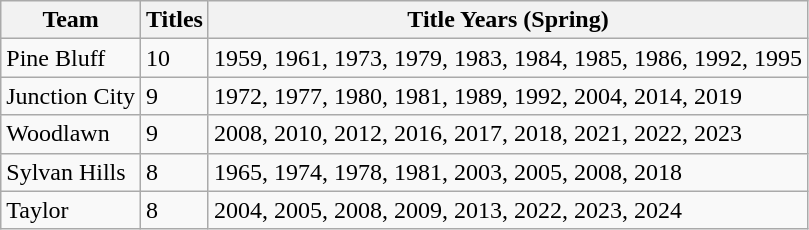<table class="wikitable sortable">
<tr>
<th>Team</th>
<th>Titles</th>
<th>Title Years (Spring)</th>
</tr>
<tr>
<td>Pine Bluff</td>
<td>10</td>
<td>1959, 1961, 1973, 1979, 1983, 1984, 1985, 1986, 1992, 1995</td>
</tr>
<tr>
<td>Junction City</td>
<td>9</td>
<td>1972, 1977, 1980, 1981, 1989, 1992, 2004, 2014, 2019</td>
</tr>
<tr>
<td>Woodlawn</td>
<td>9</td>
<td>2008, 2010, 2012, 2016, 2017, 2018, 2021, 2022, 2023</td>
</tr>
<tr>
<td>Sylvan Hills</td>
<td>8</td>
<td>1965, 1974, 1978, 1981, 2003, 2005, 2008, 2018</td>
</tr>
<tr>
<td>Taylor</td>
<td>8</td>
<td>2004, 2005, 2008, 2009, 2013, 2022, 2023, 2024</td>
</tr>
</table>
